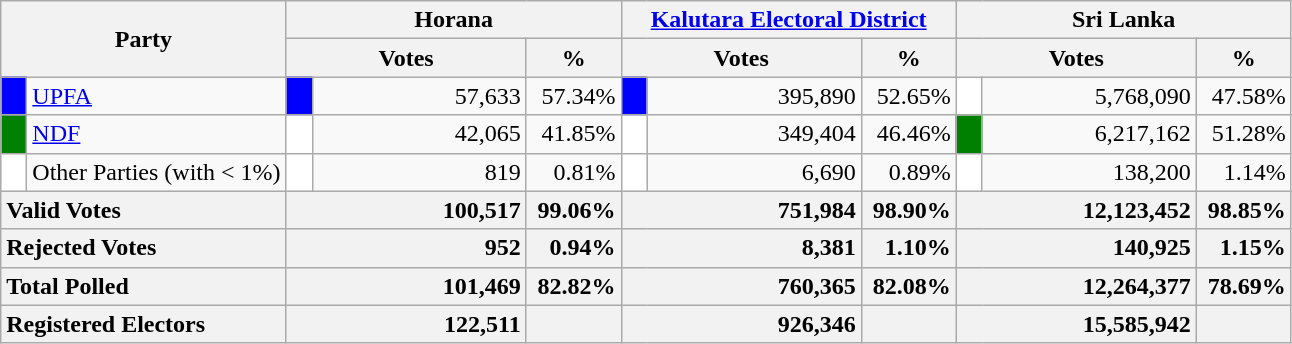<table class="wikitable">
<tr>
<th colspan="2" width="144px"rowspan="2">Party</th>
<th colspan="3" width="216px">Horana</th>
<th colspan="3" width="216px"><a href='#'>Kalutara Electoral District</a></th>
<th colspan="3" width="216px">Sri Lanka</th>
</tr>
<tr>
<th colspan="2" width="144px">Votes</th>
<th>%</th>
<th colspan="2" width="144px">Votes</th>
<th>%</th>
<th colspan="2" width="144px">Votes</th>
<th>%</th>
</tr>
<tr>
<td style="background-color:blue;" width="10px"></td>
<td style="text-align:left;"><a href='#'>UPFA</a></td>
<td style="background-color:blue;" width="10px"></td>
<td style="text-align:right;">57,633</td>
<td style="text-align:right;">57.34%</td>
<td style="background-color:blue;" width="10px"></td>
<td style="text-align:right;">395,890</td>
<td style="text-align:right;">52.65%</td>
<td style="background-color:white;" width="10px"></td>
<td style="text-align:right;">5,768,090</td>
<td style="text-align:right;">47.58%</td>
</tr>
<tr>
<td style="background-color:green;" width="10px"></td>
<td style="text-align:left;"><a href='#'>NDF</a></td>
<td style="background-color:white;" width="10px"></td>
<td style="text-align:right;">42,065</td>
<td style="text-align:right;">41.85%</td>
<td style="background-color:white;" width="10px"></td>
<td style="text-align:right;">349,404</td>
<td style="text-align:right;">46.46%</td>
<td style="background-color:green;" width="10px"></td>
<td style="text-align:right;">6,217,162</td>
<td style="text-align:right;">51.28%</td>
</tr>
<tr>
<td style="background-color:white;" width="10px"></td>
<td style="text-align:left;">Other Parties (with < 1%)</td>
<td style="background-color:white;" width="10px"></td>
<td style="text-align:right;">819</td>
<td style="text-align:right;">0.81%</td>
<td style="background-color:white;" width="10px"></td>
<td style="text-align:right;">6,690</td>
<td style="text-align:right;">0.89%</td>
<td style="background-color:white;" width="10px"></td>
<td style="text-align:right;">138,200</td>
<td style="text-align:right;">1.14%</td>
</tr>
<tr>
<th colspan="2" width="144px"style="text-align:left;">Valid Votes</th>
<th style="text-align:right;"colspan="2" width="144px">100,517</th>
<th style="text-align:right;">99.06%</th>
<th style="text-align:right;"colspan="2" width="144px">751,984</th>
<th style="text-align:right;">98.90%</th>
<th style="text-align:right;"colspan="2" width="144px">12,123,452</th>
<th style="text-align:right;">98.85%</th>
</tr>
<tr>
<th colspan="2" width="144px"style="text-align:left;">Rejected Votes</th>
<th style="text-align:right;"colspan="2" width="144px">952</th>
<th style="text-align:right;">0.94%</th>
<th style="text-align:right;"colspan="2" width="144px">8,381</th>
<th style="text-align:right;">1.10%</th>
<th style="text-align:right;"colspan="2" width="144px">140,925</th>
<th style="text-align:right;">1.15%</th>
</tr>
<tr>
<th colspan="2" width="144px"style="text-align:left;">Total Polled</th>
<th style="text-align:right;"colspan="2" width="144px">101,469</th>
<th style="text-align:right;">82.82%</th>
<th style="text-align:right;"colspan="2" width="144px">760,365</th>
<th style="text-align:right;">82.08%</th>
<th style="text-align:right;"colspan="2" width="144px">12,264,377</th>
<th style="text-align:right;">78.69%</th>
</tr>
<tr>
<th colspan="2" width="144px"style="text-align:left;">Registered Electors</th>
<th style="text-align:right;"colspan="2" width="144px">122,511</th>
<th></th>
<th style="text-align:right;"colspan="2" width="144px">926,346</th>
<th></th>
<th style="text-align:right;"colspan="2" width="144px">15,585,942</th>
<th></th>
</tr>
</table>
